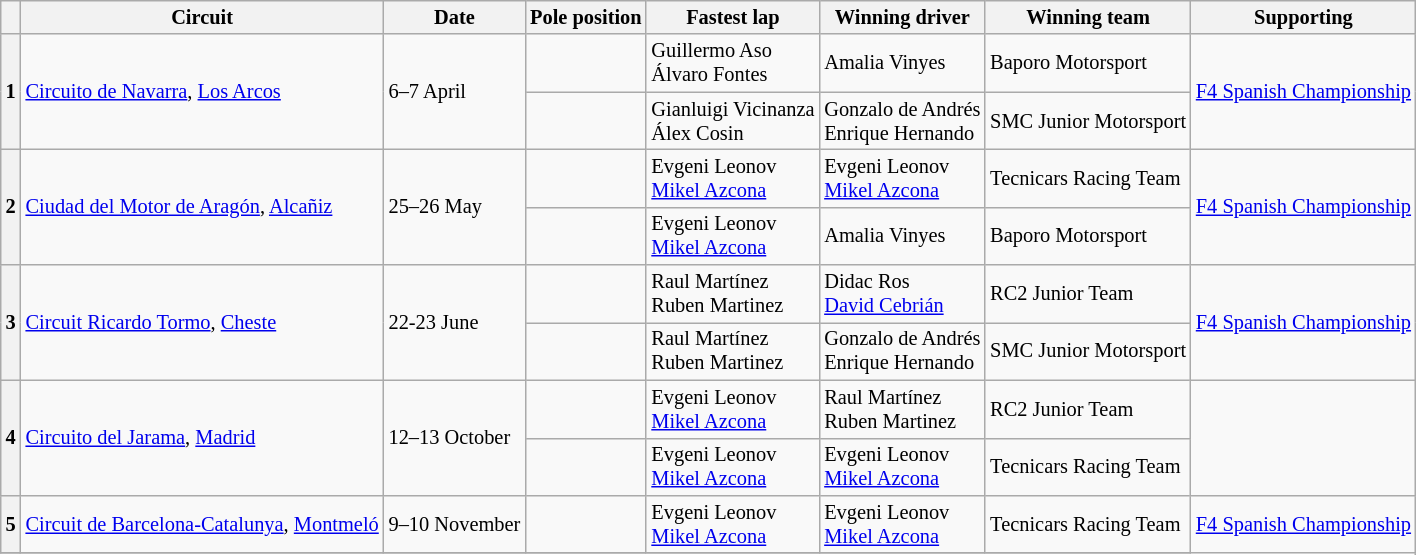<table class="wikitable" style="font-size: 85%;">
<tr>
<th></th>
<th>Circuit</th>
<th>Date</th>
<th>Pole position</th>
<th>Fastest lap</th>
<th>Winning driver</th>
<th>Winning team</th>
<th>Supporting</th>
</tr>
<tr>
<th rowspan="2">1</th>
<td rowspan="2"> <a href='#'>Circuito de Navarra</a>, <a href='#'>Los Arcos</a></td>
<td rowspan="2">6–7 April</td>
<td></td>
<td> Guillermo Aso<br> Álvaro Fontes</td>
<td> Amalia Vinyes</td>
<td> Baporo Motorsport</td>
<td rowspan="2"><a href='#'>F4 Spanish Championship</a></td>
</tr>
<tr>
<td></td>
<td> Gianluigi Vicinanza<br> Álex Cosin</td>
<td> Gonzalo de Andrés<br> Enrique Hernando</td>
<td> SMC Junior Motorsport</td>
</tr>
<tr>
<th rowspan="2">2</th>
<td rowspan="2"> <a href='#'>Ciudad del Motor de Aragón</a>, <a href='#'>Alcañiz</a></td>
<td rowspan="2">25–26 May</td>
<td></td>
<td> Evgeni Leonov<br> <a href='#'>Mikel Azcona</a></td>
<td> Evgeni Leonov<br> <a href='#'>Mikel Azcona</a></td>
<td> Tecnicars Racing Team</td>
<td rowspan="2"><a href='#'>F4 Spanish Championship</a></td>
</tr>
<tr>
<td></td>
<td> Evgeni Leonov<br> <a href='#'>Mikel Azcona</a></td>
<td> Amalia Vinyes</td>
<td> Baporo Motorsport</td>
</tr>
<tr>
<th rowspan="2">3</th>
<td rowspan="2"> <a href='#'>Circuit Ricardo Tormo</a>, <a href='#'>Cheste</a></td>
<td rowspan="2">22-23 June</td>
<td></td>
<td> Raul Martínez<br> Ruben Martinez</td>
<td> Didac Ros<br> <a href='#'>David Cebrián</a></td>
<td> RC2 Junior Team</td>
<td rowspan="2"><a href='#'>F4 Spanish Championship</a></td>
</tr>
<tr>
<td></td>
<td> Raul Martínez<br> Ruben Martinez</td>
<td> Gonzalo de Andrés<br> Enrique Hernando</td>
<td> SMC Junior Motorsport</td>
</tr>
<tr>
<th rowspan="2">4</th>
<td rowspan="2"> <a href='#'>Circuito del Jarama</a>, <a href='#'>Madrid</a></td>
<td rowspan="2">12–13 October</td>
<td></td>
<td> Evgeni Leonov<br> <a href='#'>Mikel Azcona</a></td>
<td> Raul Martínez<br> Ruben Martinez</td>
<td> RC2 Junior Team</td>
<td rowspan="2"></td>
</tr>
<tr>
<td></td>
<td> Evgeni Leonov<br> <a href='#'>Mikel Azcona</a></td>
<td> Evgeni Leonov<br> <a href='#'>Mikel Azcona</a></td>
<td> Tecnicars Racing Team</td>
</tr>
<tr>
<th>5</th>
<td> <a href='#'>Circuit de Barcelona-Catalunya</a>, <a href='#'>Montmeló</a></td>
<td>9–10 November</td>
<td></td>
<td> Evgeni Leonov<br> <a href='#'>Mikel Azcona</a></td>
<td> Evgeni Leonov<br> <a href='#'>Mikel Azcona</a></td>
<td> Tecnicars Racing Team</td>
<td rowspan="2"><a href='#'>F4 Spanish Championship</a></td>
</tr>
<tr>
</tr>
</table>
